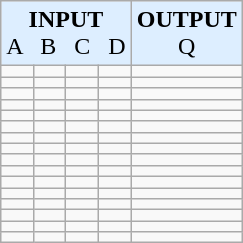<table class="wikitable">
<tr bgcolor="#ddeeff" align="center">
<td colspan=4><strong>INPUT</strong><br>A   B   C   D</td>
<td><strong>OUTPUT</strong><br> Q</td>
</tr>
<tr>
<td></td>
<td></td>
<td></td>
<td></td>
<td></td>
</tr>
<tr>
<td></td>
<td></td>
<td></td>
<td></td>
<td></td>
</tr>
<tr>
<td></td>
<td></td>
<td></td>
<td></td>
<td></td>
</tr>
<tr>
<td></td>
<td></td>
<td></td>
<td></td>
<td></td>
</tr>
<tr>
<td></td>
<td></td>
<td></td>
<td></td>
<td></td>
</tr>
<tr>
<td></td>
<td></td>
<td></td>
<td></td>
<td></td>
</tr>
<tr>
<td></td>
<td></td>
<td></td>
<td></td>
<td></td>
</tr>
<tr>
<td></td>
<td></td>
<td></td>
<td></td>
<td></td>
</tr>
<tr>
<td></td>
<td></td>
<td></td>
<td></td>
<td></td>
</tr>
<tr>
<td></td>
<td></td>
<td></td>
<td></td>
<td></td>
</tr>
<tr>
<td></td>
<td></td>
<td></td>
<td></td>
<td></td>
</tr>
<tr>
<td></td>
<td></td>
<td></td>
<td></td>
<td></td>
</tr>
<tr>
<td></td>
<td></td>
<td></td>
<td></td>
<td></td>
</tr>
<tr>
<td></td>
<td></td>
<td></td>
<td></td>
<td></td>
</tr>
<tr>
<td></td>
<td></td>
<td></td>
<td></td>
<td></td>
</tr>
<tr>
<td></td>
<td></td>
<td></td>
<td></td>
<td></td>
</tr>
</table>
